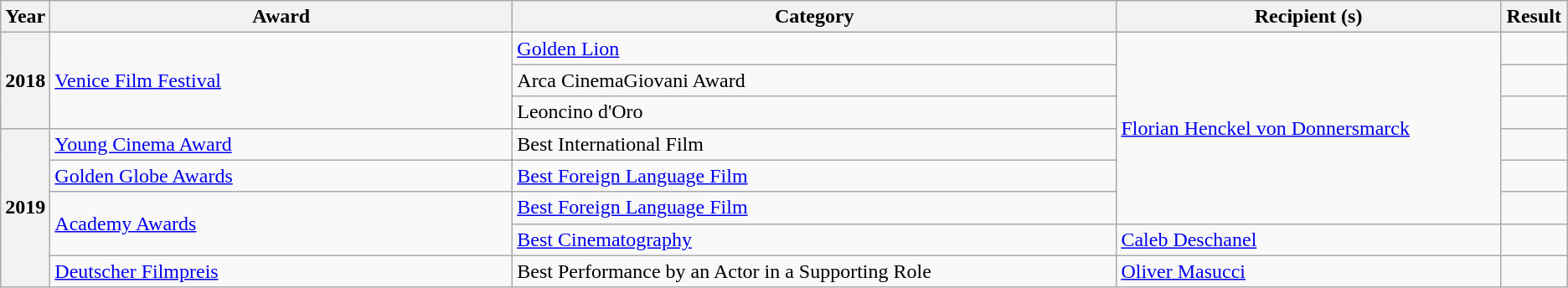<table class="wikitable sortable">
<tr>
<th scope="col" style="width:1em;">Year</th>
<th scope="col" style="width:39em;">Award</th>
<th scope="col" style="width:50em;">Category</th>
<th scope="col" style="width:30em;">Recipient (s)</th>
<th scope="col" style="width:3em;">Result</th>
</tr>
<tr>
<th rowspan="3">2018</th>
<td rowspan="3"><a href='#'>Venice Film Festival</a></td>
<td><a href='#'>Golden Lion</a></td>
<td rowspan="6"><a href='#'>Florian Henckel von Donnersmarck</a></td>
<td></td>
</tr>
<tr>
<td>Arca CinemaGiovani Award</td>
<td></td>
</tr>
<tr>
<td>Leoncino d'Oro</td>
<td></td>
</tr>
<tr>
<th rowspan="5">2019</th>
<td><a href='#'>Young Cinema Award</a></td>
<td>Best International Film</td>
<td></td>
</tr>
<tr>
<td><a href='#'>Golden Globe Awards</a></td>
<td><a href='#'>Best Foreign Language Film</a></td>
<td></td>
</tr>
<tr>
<td rowspan="2"><a href='#'>Academy Awards</a></td>
<td><a href='#'>Best Foreign Language Film</a></td>
<td></td>
</tr>
<tr>
<td><a href='#'>Best Cinematography</a></td>
<td><a href='#'>Caleb Deschanel</a></td>
<td></td>
</tr>
<tr>
<td><a href='#'>Deutscher Filmpreis</a></td>
<td>Best Performance by an Actor in a Supporting Role</td>
<td><a href='#'>Oliver Masucci</a></td>
<td></td>
</tr>
</table>
